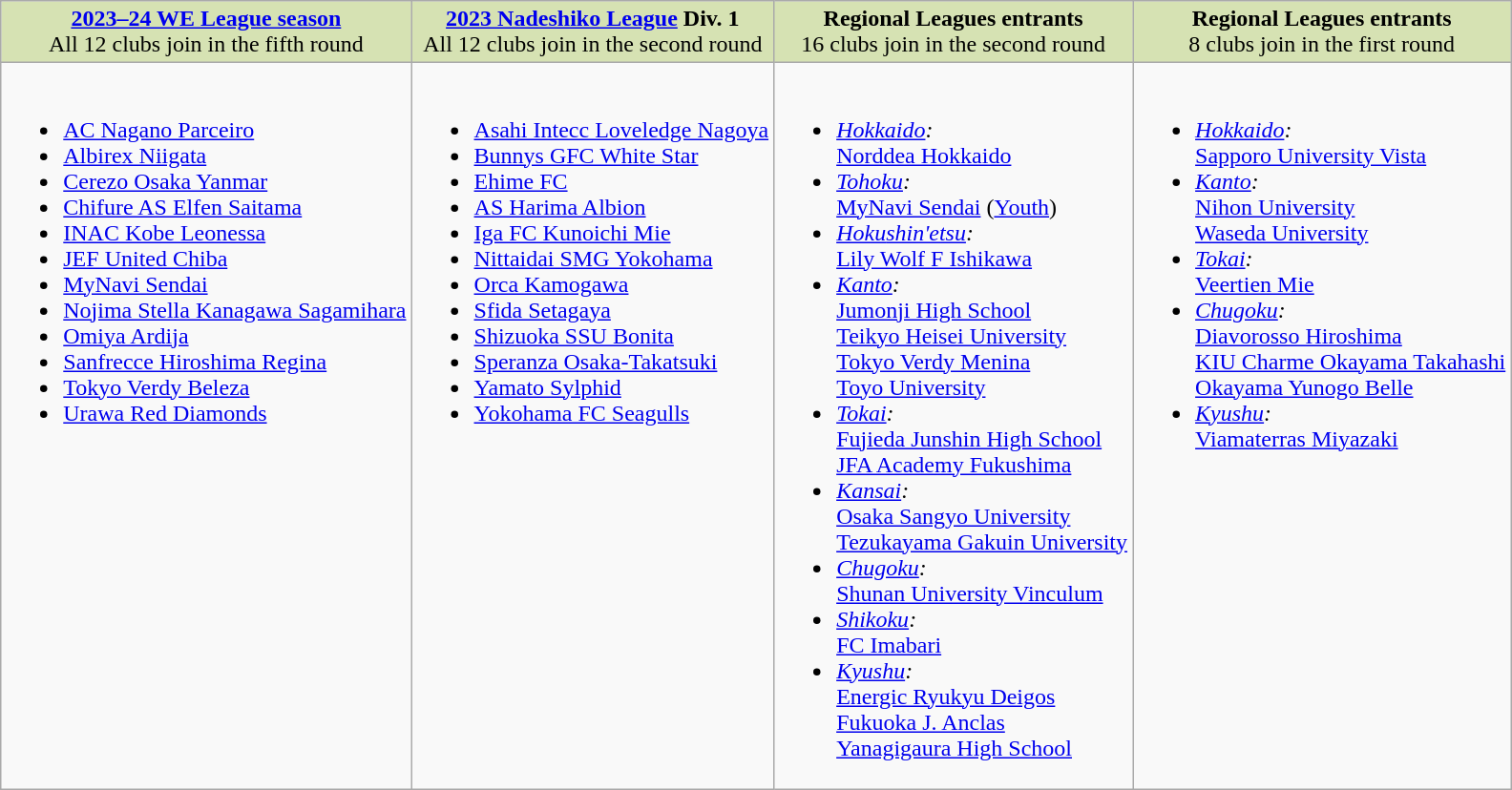<table class="wikitable">
<tr style="vertical-align:top; background:#d6e2b3; text-align:center;">
<td><strong><a href='#'>2023–24 WE League season</a></strong><br>All 12 clubs join in the fifth round</td>
<td><strong><a href='#'>2023 Nadeshiko League</a> Div. 1</strong><br>All 12 clubs join in the second round</td>
<td><strong>Regional Leagues entrants</strong><br>16 clubs join in the second round</td>
<td><strong>Regional Leagues entrants</strong><br>8 clubs join in the first round</td>
</tr>
<tr valign="top">
<td><br><ul><li><a href='#'>AC Nagano Parceiro</a></li><li><a href='#'>Albirex Niigata</a></li><li><a href='#'>Cerezo Osaka Yanmar</a></li><li><a href='#'>Chifure AS Elfen Saitama</a></li><li><a href='#'>INAC Kobe Leonessa</a></li><li><a href='#'>JEF United Chiba</a></li><li><a href='#'>MyNavi Sendai</a></li><li><a href='#'>Nojima Stella Kanagawa Sagamihara</a></li><li><a href='#'>Omiya Ardija</a></li><li><a href='#'>Sanfrecce Hiroshima Regina</a></li><li><a href='#'>Tokyo Verdy Beleza</a></li><li><a href='#'>Urawa Red Diamonds</a></li></ul></td>
<td><br><ul><li><a href='#'>Asahi Intecc Loveledge Nagoya</a></li><li><a href='#'>Bunnys GFC White Star</a></li><li><a href='#'>Ehime FC</a></li><li><a href='#'>AS Harima Albion</a></li><li><a href='#'>Iga FC Kunoichi Mie</a></li><li><a href='#'>Nittaidai SMG Yokohama</a></li><li><a href='#'>Orca Kamogawa</a></li><li><a href='#'>Sfida Setagaya</a></li><li><a href='#'>Shizuoka SSU Bonita</a></li><li><a href='#'>Speranza Osaka-Takatsuki</a></li><li><a href='#'>Yamato Sylphid</a></li><li><a href='#'>Yokohama FC Seagulls</a></li></ul></td>
<td><br><ul><li><em><a href='#'>Hokkaido</a>:</em><br> <a href='#'>Norddea Hokkaido</a></li><li><em><a href='#'>Tohoku</a>:</em><br> <a href='#'>MyNavi Sendai</a> (<a href='#'>Youth</a>)</li><li><em><a href='#'>Hoku</a><a href='#'>shin'etsu</a>:</em><br> <a href='#'>Lily Wolf F Ishikawa</a></li><li><em><a href='#'>Kanto</a>:</em><br> <a href='#'>Jumonji High School</a><br><a href='#'>Teikyo Heisei University</a><br><a href='#'>Tokyo Verdy Menina</a><br><a href='#'>Toyo University</a></li><li><em><a href='#'>Tokai</a>:</em><br> <a href='#'>Fujieda Junshin High School</a><br><a href='#'>JFA Academy Fukushima</a></li><li><em><a href='#'>Kansai</a>:</em><br> <a href='#'>Osaka Sangyo University</a><br><a href='#'>Tezukayama Gakuin University</a></li><li><em><a href='#'>Chugoku</a>:</em><br> <a href='#'>Shunan University Vinculum</a></li><li><em><a href='#'>Shikoku</a>:</em><br> <a href='#'>FC Imabari</a></li><li><em><a href='#'>Kyushu</a>:</em><br> <a href='#'>Energic Ryukyu Deigos</a><br><a href='#'>Fukuoka J. Anclas</a><br><a href='#'>Yanagigaura High School</a></li></ul></td>
<td><br><ul><li><em><a href='#'>Hokkaido</a>:</em><br> <a href='#'>Sapporo University Vista</a></li><li><em><a href='#'>Kanto</a>:</em><br> <a href='#'>Nihon University</a><br><a href='#'>Waseda University</a></li><li><em><a href='#'>Tokai</a>:</em><br> <a href='#'>Veertien Mie</a></li><li><em><a href='#'>Chugoku</a>:</em><br> <a href='#'>Diavorosso Hiroshima</a><br><a href='#'>KIU Charme Okayama Takahashi</a><br><a href='#'>Okayama Yunogo Belle</a></li><li><em><a href='#'>Kyushu</a>:</em><br> <a href='#'>Viamaterras Miyazaki</a></li></ul></td>
</tr>
</table>
